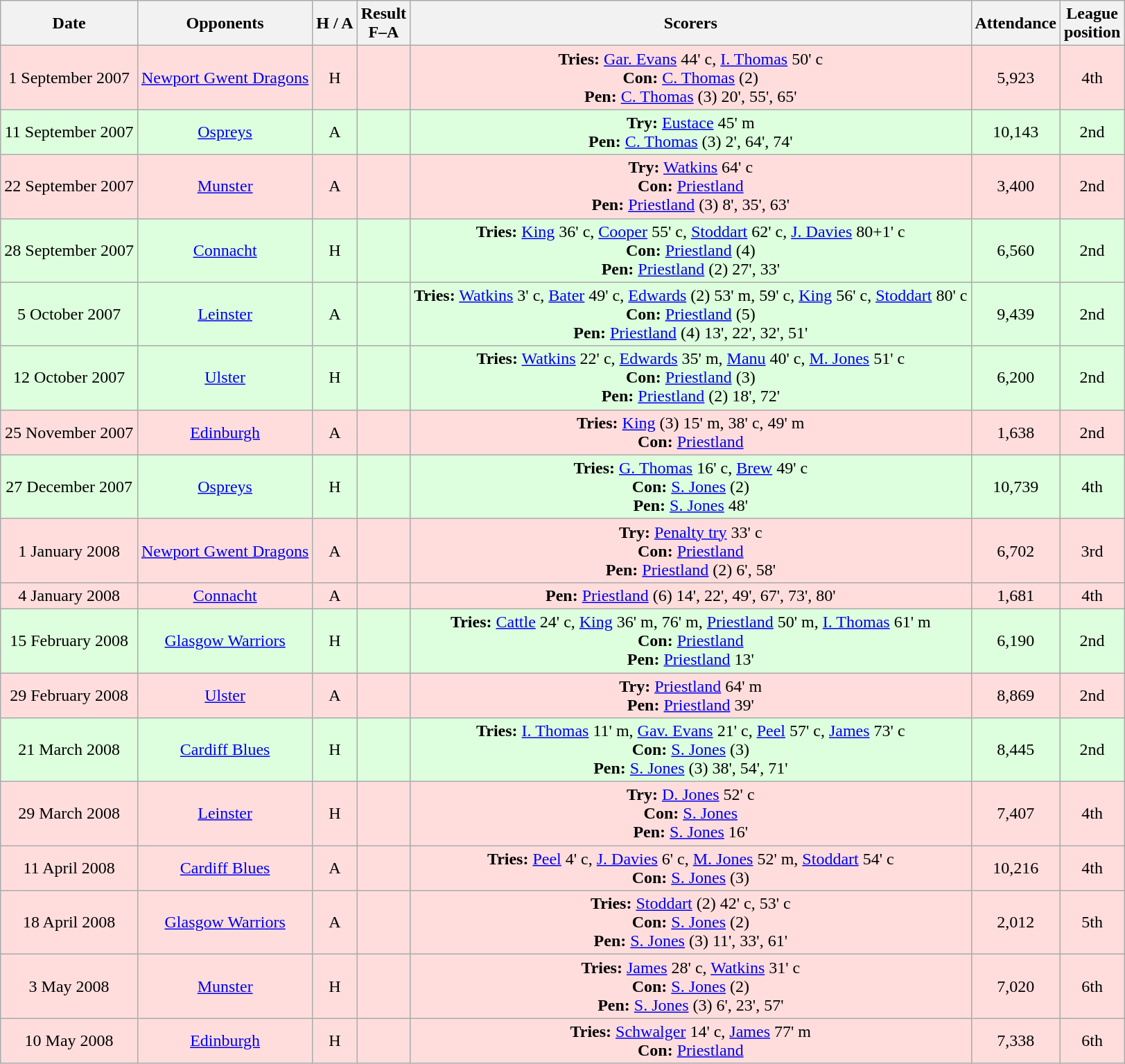<table class="wikitable" style="text-align:center">
<tr>
<th>Date</th>
<th>Opponents</th>
<th>H / A</th>
<th>Result<br>F–A</th>
<th>Scorers</th>
<th>Attendance</th>
<th>League<br>position</th>
</tr>
<tr bgcolor="#ffdddd">
<td>1 September 2007</td>
<td><a href='#'>Newport Gwent Dragons</a></td>
<td>H</td>
<td></td>
<td><strong>Tries:</strong> <a href='#'>Gar. Evans</a> 44' c, <a href='#'>I. Thomas</a> 50' c<br><strong>Con:</strong> <a href='#'>C. Thomas</a> (2)<br><strong>Pen:</strong> <a href='#'>C. Thomas</a> (3) 20', 55', 65'</td>
<td>5,923</td>
<td>4th</td>
</tr>
<tr bgcolor="#ddffdd">
<td>11 September 2007</td>
<td><a href='#'>Ospreys</a></td>
<td>A</td>
<td></td>
<td><strong>Try:</strong> <a href='#'>Eustace</a> 45' m<br><strong>Pen:</strong> <a href='#'>C. Thomas</a> (3) 2', 64', 74'</td>
<td>10,143</td>
<td>2nd</td>
</tr>
<tr bgcolor="#ffdddd">
<td>22 September 2007</td>
<td><a href='#'>Munster</a></td>
<td>A</td>
<td></td>
<td><strong>Try:</strong> <a href='#'>Watkins</a> 64' c<br><strong>Con:</strong> <a href='#'>Priestland</a><br><strong>Pen:</strong> <a href='#'>Priestland</a> (3) 8', 35', 63'</td>
<td>3,400</td>
<td>2nd</td>
</tr>
<tr bgcolor="#ddffdd">
<td>28 September 2007</td>
<td><a href='#'>Connacht</a></td>
<td>H</td>
<td></td>
<td><strong>Tries:</strong> <a href='#'>King</a> 36' c, <a href='#'>Cooper</a> 55' c, <a href='#'>Stoddart</a> 62' c, <a href='#'>J. Davies</a> 80+1' c<br><strong>Con:</strong> <a href='#'>Priestland</a> (4)<br><strong>Pen:</strong> <a href='#'>Priestland</a> (2) 27', 33'</td>
<td>6,560</td>
<td>2nd</td>
</tr>
<tr bgcolor="#ddffdd">
<td>5 October 2007</td>
<td><a href='#'>Leinster</a></td>
<td>A</td>
<td></td>
<td><strong>Tries:</strong> <a href='#'>Watkins</a> 3' c, <a href='#'>Bater</a> 49' c, <a href='#'>Edwards</a> (2) 53' m, 59' c, <a href='#'>King</a> 56' c, <a href='#'>Stoddart</a> 80' c<br><strong>Con:</strong> <a href='#'>Priestland</a> (5)<br><strong>Pen:</strong> <a href='#'>Priestland</a> (4) 13', 22', 32', 51'</td>
<td>9,439</td>
<td>2nd</td>
</tr>
<tr bgcolor="#ddffdd">
<td>12 October 2007</td>
<td><a href='#'>Ulster</a></td>
<td>H</td>
<td></td>
<td><strong>Tries:</strong> <a href='#'>Watkins</a> 22' c, <a href='#'>Edwards</a> 35' m, <a href='#'>Manu</a> 40' c, <a href='#'>M. Jones</a> 51' c<br><strong>Con:</strong> <a href='#'>Priestland</a> (3)<br><strong>Pen:</strong> <a href='#'>Priestland</a> (2) 18', 72'</td>
<td>6,200</td>
<td>2nd</td>
</tr>
<tr bgcolor="#ffdddd">
<td>25 November 2007</td>
<td><a href='#'>Edinburgh</a></td>
<td>A</td>
<td></td>
<td><strong>Tries:</strong> <a href='#'>King</a> (3) 15' m, 38' c, 49' m<br><strong>Con:</strong> <a href='#'>Priestland</a></td>
<td>1,638</td>
<td>2nd</td>
</tr>
<tr bgcolor="#ddffdd">
<td>27 December 2007</td>
<td><a href='#'>Ospreys</a></td>
<td>H</td>
<td></td>
<td><strong>Tries:</strong> <a href='#'>G. Thomas</a> 16' c, <a href='#'>Brew</a> 49' c<br><strong>Con:</strong> <a href='#'>S. Jones</a> (2)<br><strong>Pen:</strong> <a href='#'>S. Jones</a> 48'</td>
<td>10,739</td>
<td>4th</td>
</tr>
<tr bgcolor="#ffdddd">
<td>1 January 2008</td>
<td><a href='#'>Newport Gwent Dragons</a></td>
<td>A</td>
<td></td>
<td><strong>Try:</strong> <a href='#'>Penalty try</a> 33' c<br><strong>Con:</strong> <a href='#'>Priestland</a><br><strong>Pen:</strong> <a href='#'>Priestland</a> (2) 6', 58'</td>
<td>6,702</td>
<td>3rd</td>
</tr>
<tr bgcolor="#ffdddd">
<td>4 January 2008</td>
<td><a href='#'>Connacht</a></td>
<td>A</td>
<td></td>
<td><strong>Pen:</strong> <a href='#'>Priestland</a> (6) 14', 22', 49', 67', 73', 80'</td>
<td>1,681</td>
<td>4th</td>
</tr>
<tr bgcolor="#ddffdd">
<td>15 February 2008</td>
<td><a href='#'>Glasgow Warriors</a></td>
<td>H</td>
<td></td>
<td><strong>Tries:</strong> <a href='#'>Cattle</a> 24' c, <a href='#'>King</a> 36' m, 76' m, <a href='#'>Priestland</a> 50' m, <a href='#'>I. Thomas</a> 61' m<br><strong>Con:</strong> <a href='#'>Priestland</a><br><strong>Pen:</strong> <a href='#'>Priestland</a> 13'</td>
<td>6,190</td>
<td>2nd</td>
</tr>
<tr bgcolor="#ffdddd">
<td>29 February 2008</td>
<td><a href='#'>Ulster</a></td>
<td>A</td>
<td></td>
<td><strong>Try:</strong> <a href='#'>Priestland</a> 64' m<br><strong>Pen:</strong> <a href='#'>Priestland</a> 39'</td>
<td>8,869</td>
<td>2nd</td>
</tr>
<tr bgcolor="#ddffdd">
<td>21 March 2008</td>
<td><a href='#'>Cardiff Blues</a></td>
<td>H</td>
<td></td>
<td><strong>Tries:</strong> <a href='#'>I. Thomas</a> 11' m, <a href='#'>Gav. Evans</a> 21' c, <a href='#'>Peel</a> 57' c, <a href='#'>James</a> 73' c<br><strong>Con:</strong> <a href='#'>S. Jones</a> (3)<br><strong>Pen:</strong> <a href='#'>S. Jones</a> (3) 38', 54', 71'</td>
<td>8,445</td>
<td>2nd</td>
</tr>
<tr bgcolor="#ffdddd">
<td>29 March 2008</td>
<td><a href='#'>Leinster</a></td>
<td>H</td>
<td></td>
<td><strong>Try:</strong> <a href='#'>D. Jones</a> 52' c<br><strong>Con:</strong> <a href='#'>S. Jones</a><br><strong>Pen:</strong> <a href='#'>S. Jones</a> 16'</td>
<td>7,407</td>
<td>4th</td>
</tr>
<tr bgcolor="#ffdddd">
<td>11 April 2008</td>
<td><a href='#'>Cardiff Blues</a></td>
<td>A</td>
<td></td>
<td><strong>Tries:</strong> <a href='#'>Peel</a> 4' c, <a href='#'>J. Davies</a> 6' c, <a href='#'>M. Jones</a> 52' m, <a href='#'>Stoddart</a> 54' c<br><strong>Con:</strong> <a href='#'>S. Jones</a> (3)</td>
<td>10,216</td>
<td>4th</td>
</tr>
<tr bgcolor="#ffdddd">
<td>18 April 2008</td>
<td><a href='#'>Glasgow Warriors</a></td>
<td>A</td>
<td></td>
<td><strong>Tries:</strong> <a href='#'>Stoddart</a> (2) 42' c, 53' c<br><strong>Con:</strong> <a href='#'>S. Jones</a> (2)<br><strong>Pen:</strong> <a href='#'>S. Jones</a> (3) 11', 33', 61'</td>
<td>2,012</td>
<td>5th</td>
</tr>
<tr bgcolor="#ffdddd">
<td>3 May 2008</td>
<td><a href='#'>Munster</a></td>
<td>H</td>
<td></td>
<td><strong>Tries:</strong> <a href='#'>James</a> 28' c, <a href='#'>Watkins</a> 31' c<br><strong>Con:</strong> <a href='#'>S. Jones</a> (2)<br><strong>Pen:</strong> <a href='#'>S. Jones</a> (3) 6', 23', 57'</td>
<td>7,020</td>
<td>6th</td>
</tr>
<tr bgcolor="#ffdddd">
<td>10 May 2008</td>
<td><a href='#'>Edinburgh</a></td>
<td>H</td>
<td></td>
<td><strong>Tries:</strong> <a href='#'>Schwalger</a> 14' c, <a href='#'>James</a> 77' m<br><strong>Con:</strong> <a href='#'>Priestland</a></td>
<td>7,338</td>
<td>6th</td>
</tr>
</table>
